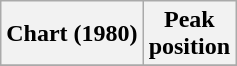<table class="wikitable sortable plainrowheaders">
<tr>
<th>Chart (1980)</th>
<th>Peak<br>position</th>
</tr>
<tr>
</tr>
</table>
